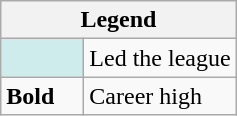<table class="wikitable mw-collapsible mw-collapsed">
<tr>
<th colspan="2">Legend</th>
</tr>
<tr>
<td style="background:#cfecec; width:3em;"></td>
<td>Led the league</td>
</tr>
<tr>
<td><strong>Bold</strong></td>
<td>Career high</td>
</tr>
</table>
